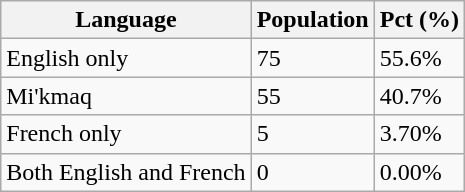<table class="wikitable">
<tr>
<th>Language</th>
<th>Population</th>
<th>Pct (%)</th>
</tr>
<tr>
<td>English only</td>
<td>75</td>
<td>55.6%</td>
</tr>
<tr>
<td>Mi'kmaq</td>
<td>55</td>
<td>40.7%</td>
</tr>
<tr>
<td>French only</td>
<td>5</td>
<td>3.70%</td>
</tr>
<tr>
<td>Both English and French</td>
<td>0</td>
<td>0.00%</td>
</tr>
</table>
